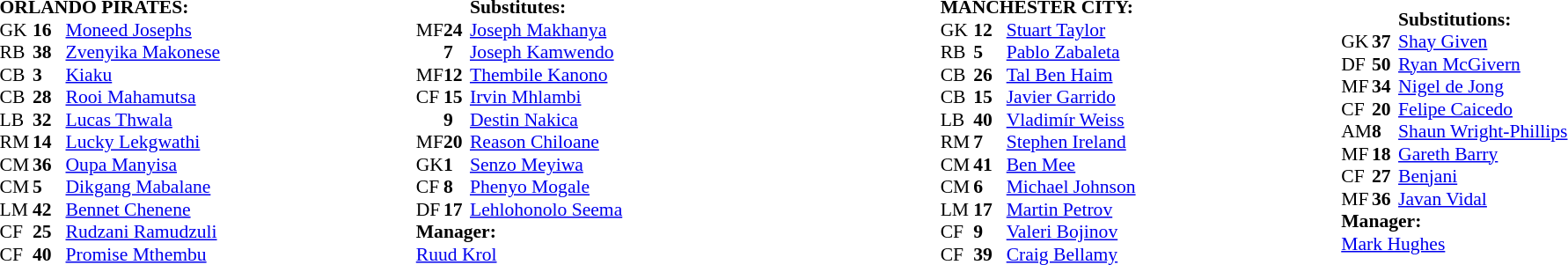<table width="100%">
<tr>
<td valign="top" width="25%"><br><table style="font-size: 90%" cellspacing="0" cellpadding="0">
<tr>
<th width="20"></th>
<th width="20"></th>
</tr>
<tr>
<td colspan="4"><strong>ORLANDO PIRATES:</strong></td>
</tr>
<tr>
<th width="25"></th>
<th width="25"></th>
</tr>
<tr>
<td>GK</td>
<td><strong>16</strong></td>
<td><a href='#'>Moneed Josephs</a></td>
</tr>
<tr>
<td>RB</td>
<td><strong>38</strong></td>
<td><a href='#'>Zvenyika Makonese</a></td>
</tr>
<tr>
<td>CB</td>
<td><strong>3</strong></td>
<td><a href='#'>Kiaku</a></td>
<td></td>
<td></td>
</tr>
<tr>
<td>CB</td>
<td><strong>28</strong></td>
<td><a href='#'>Rooi Mahamutsa</a></td>
</tr>
<tr>
<td>LB</td>
<td><strong>32</strong></td>
<td><a href='#'>Lucas Thwala</a></td>
<td></td>
</tr>
<tr>
<td>RM</td>
<td><strong>14</strong></td>
<td><a href='#'>Lucky Lekgwathi</a></td>
</tr>
<tr>
<td>CM</td>
<td><strong>36</strong></td>
<td><a href='#'>Oupa Manyisa</a></td>
<td></td>
<td></td>
</tr>
<tr>
<td>CM</td>
<td><strong>5</strong></td>
<td><a href='#'>Dikgang Mabalane</a></td>
</tr>
<tr>
<td>LM</td>
<td><strong>42</strong></td>
<td><a href='#'>Bennet Chenene</a></td>
<td></td>
<td></td>
</tr>
<tr>
<td>CF</td>
<td><strong>25</strong></td>
<td><a href='#'>Rudzani Ramudzuli</a></td>
<td></td>
<td></td>
</tr>
<tr>
<td>CF</td>
<td><strong>40</strong></td>
<td><a href='#'>Promise Mthembu</a></td>
<td></td>
<td></td>
</tr>
</table>
</td>
<td valign="centre" width="25%"><br><table style="font-size: 90%" cellspacing="0" cellpadding="0">
<tr>
<th width="20"></th>
<th width="20"></th>
<td colspan=3><strong>Substitutes:</strong></td>
</tr>
<tr>
<td>MF</td>
<td><strong>24</strong></td>
<td><a href='#'>Joseph Makhanya</a></td>
</tr>
<tr>
<td></td>
<td><strong>7</strong></td>
<td><a href='#'>Joseph Kamwendo</a></td>
<td></td>
</tr>
<tr>
<td>MF</td>
<td><strong>12</strong></td>
<td><a href='#'>Thembile Kanono</a></td>
<td></td>
<td></td>
</tr>
<tr>
<td>CF</td>
<td><strong>15</strong></td>
<td><a href='#'>Irvin Mhlambi</a></td>
<td></td>
</tr>
<tr>
<td></td>
<td><strong>9</strong></td>
<td><a href='#'>Destin Nakica</a></td>
</tr>
<tr>
<td>MF</td>
<td><strong>20</strong></td>
<td><a href='#'>Reason Chiloane</a></td>
<td></td>
</tr>
<tr>
<td>GK</td>
<td><strong>1</strong></td>
<td><a href='#'>Senzo Meyiwa</a></td>
</tr>
<tr>
<td>CF</td>
<td><strong>8</strong></td>
<td><a href='#'>Phenyo Mogale</a></td>
<td> </td>
</tr>
<tr>
<td>DF</td>
<td><strong>17</strong></td>
<td><a href='#'>Lehlohonolo Seema</a></td>
</tr>
<tr>
<td colspan=3><strong>Manager:</strong></td>
</tr>
<tr>
<td colspan="4"> <a href='#'>Ruud Krol</a></td>
</tr>
</table>
</td>
<td valign="top" width="25%"><br><table style="font-size: 90%" cellspacing="0" cellpadding="0"  align="center">
<tr>
<th width="20"></th>
<th width="20"></th>
</tr>
<tr>
<td colspan="4"><strong>MANCHESTER CITY:</strong></td>
</tr>
<tr>
<th width="25"></th>
<th width="25"></th>
</tr>
<tr>
<td>GK</td>
<td><strong>12</strong></td>
<td><a href='#'>Stuart Taylor</a></td>
</tr>
<tr>
<td>RB</td>
<td><strong>5</strong></td>
<td><a href='#'>Pablo Zabaleta</a></td>
</tr>
<tr>
<td>CB</td>
<td><strong>26</strong></td>
<td><a href='#'>Tal Ben Haim</a></td>
</tr>
<tr>
<td>CB</td>
<td><strong>15</strong></td>
<td><a href='#'>Javier Garrido</a></td>
</tr>
<tr>
<td>LB</td>
<td><strong>40</strong></td>
<td><a href='#'>Vladimír Weiss</a></td>
</tr>
<tr>
<td>RM</td>
<td><strong>7</strong></td>
<td><a href='#'>Stephen Ireland</a></td>
<td></td>
<td></td>
</tr>
<tr>
<td>CM</td>
<td><strong>41</strong></td>
<td><a href='#'>Ben Mee</a></td>
</tr>
<tr>
<td>CM</td>
<td><strong>6</strong></td>
<td><a href='#'>Michael Johnson</a></td>
</tr>
<tr>
<td>LM</td>
<td><strong>17</strong></td>
<td><a href='#'>Martin Petrov</a></td>
<td></td>
</tr>
<tr>
<td>CF</td>
<td><strong>9</strong></td>
<td><a href='#'>Valeri Bojinov</a></td>
<td></td>
<td></td>
</tr>
<tr>
<td>CF</td>
<td><strong>39</strong></td>
<td><a href='#'>Craig Bellamy</a></td>
<td></td>
<td></td>
</tr>
</table>
</td>
<td valign="centre" width="25%"><br><table style="font-size: 90%" cellspacing="0" cellpadding="0"  align="center">
<tr>
<th width="20"></th>
<th width="20"></th>
<td colspan=3><strong>Substitutions:</strong></td>
</tr>
<tr>
<td>GK</td>
<td><strong>37</strong></td>
<td><a href='#'>Shay Given</a></td>
</tr>
<tr>
<td>DF</td>
<td><strong>50</strong></td>
<td><a href='#'>Ryan McGivern</a></td>
</tr>
<tr>
<td>MF</td>
<td><strong>34</strong></td>
<td><a href='#'>Nigel de Jong</a></td>
<td></td>
</tr>
<tr>
<td>CF</td>
<td><strong>20</strong></td>
<td><a href='#'>Felipe Caicedo</a></td>
<td></td>
</tr>
<tr>
<td>AM</td>
<td><strong>8</strong></td>
<td><a href='#'>Shaun Wright-Phillips</a></td>
</tr>
<tr>
<td>MF</td>
<td><strong>18</strong></td>
<td><a href='#'>Gareth Barry</a></td>
</tr>
<tr>
<td>CF</td>
<td><strong>27</strong></td>
<td><a href='#'>Benjani</a></td>
<td></td>
</tr>
<tr>
<td>MF</td>
<td><strong>36</strong></td>
<td><a href='#'>Javan Vidal</a></td>
</tr>
<tr>
<td colspan=3><strong>Manager:</strong></td>
</tr>
<tr>
<td colspan="4"> <a href='#'>Mark Hughes</a></td>
</tr>
</table>
</td>
</tr>
</table>
